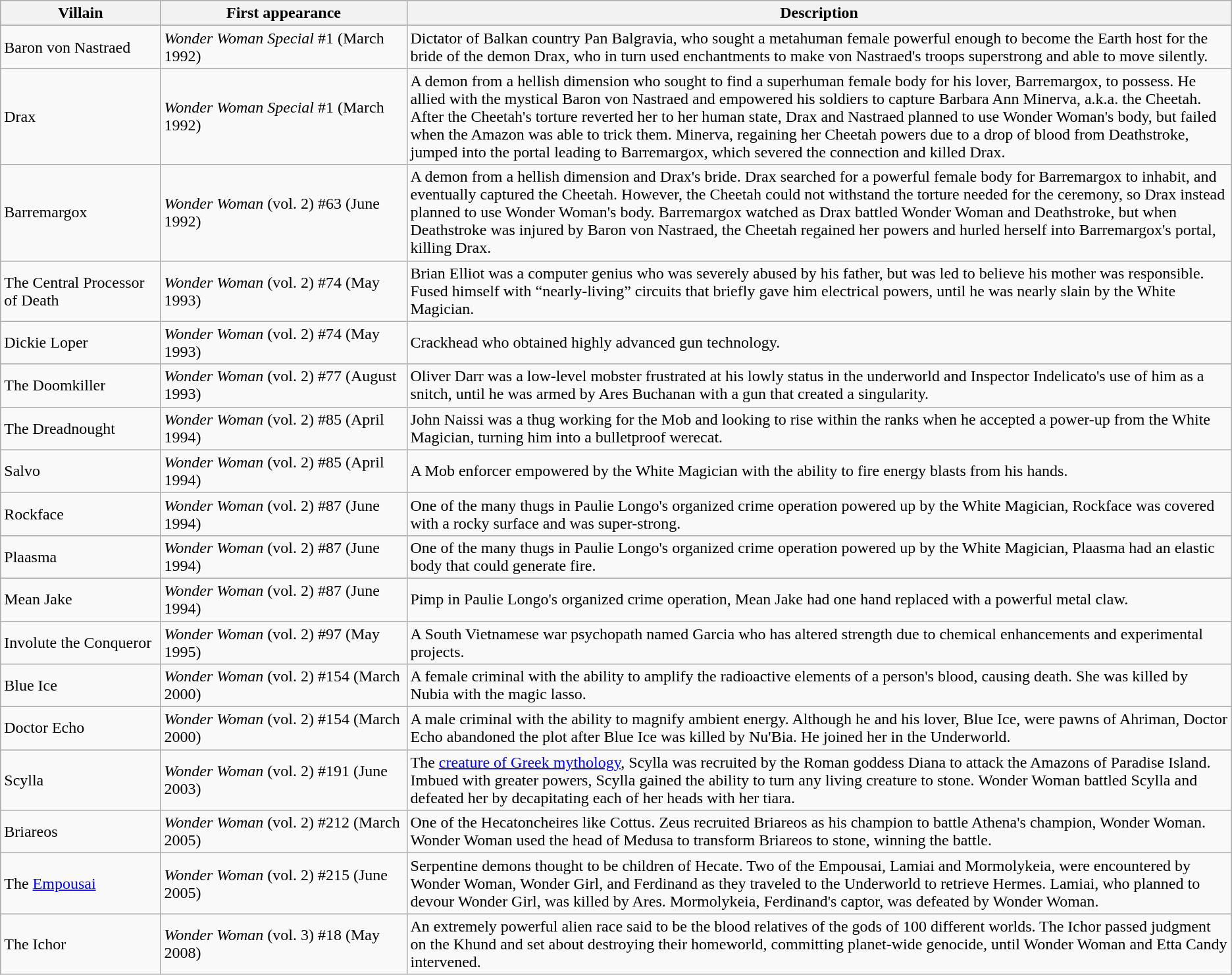<table class="wikitable">
<tr>
<th width="13%">Villain</th>
<th width="20%">First appearance</th>
<th width="67%">Description</th>
</tr>
<tr>
<td>Baron von Nastraed</td>
<td><em>Wonder Woman Special</em> #1 (March 1992)</td>
<td>Dictator of Balkan country Pan Balgravia, who sought a metahuman female powerful enough to become the Earth host for the bride of the demon Drax, who in turn used enchantments to make von Nastraed's troops superstrong and able to move silently.</td>
</tr>
<tr>
<td>Drax</td>
<td><em>Wonder Woman Special</em> #1 (March 1992)</td>
<td>A demon from a hellish dimension who sought to find a superhuman female body for his lover, Barremargox, to possess. He allied with the mystical Baron von Nastraed and empowered his soldiers to capture Barbara Ann Minerva, a.k.a. the Cheetah. After the Cheetah's torture reverted her to her human state, Drax and Nastraed planned to use Wonder Woman's body, but failed when the Amazon was able to trick them. Minerva, regaining her Cheetah powers due to a drop of blood from Deathstroke, jumped into the portal leading to Barremargox, which severed the connection and killed Drax.</td>
</tr>
<tr>
<td>Barremargox</td>
<td><em>Wonder Woman</em> (vol. 2) #63 (June 1992)</td>
<td>A demon from a hellish dimension and Drax's bride. Drax searched for a powerful female body for Barremargox to inhabit, and eventually captured the Cheetah. However, the Cheetah could not withstand the torture needed for the ceremony, so Drax instead planned to use Wonder Woman's body. Barremargox watched as Drax battled Wonder Woman and Deathstroke, but when Deathstroke was injured by Baron von Nastraed, the Cheetah regained her powers and hurled herself into Barremargox's portal, killing Drax.</td>
</tr>
<tr>
<td>The Central Processor of Death</td>
<td><em>Wonder Woman</em> (vol. 2) #74 (May 1993)</td>
<td>Brian Elliot was a computer genius who was severely abused by his father, but was led to believe his mother was responsible. Fused himself with “nearly-living” circuits that briefly gave him electrical powers, until he was nearly slain by the White Magician.</td>
</tr>
<tr>
<td>Dickie Loper</td>
<td><em>Wonder Woman</em> (vol. 2) #74 (May 1993)</td>
<td>Crackhead who obtained highly advanced gun technology.</td>
</tr>
<tr>
<td>The Doomkiller</td>
<td><em>Wonder Woman</em> (vol. 2) #77 (August 1993)</td>
<td>Oliver Darr was a low-level mobster frustrated at his lowly status in the underworld and Inspector Indelicato's use of him as a snitch, until he was armed by Ares Buchanan with a gun that created a singularity.</td>
</tr>
<tr>
<td>The Dreadnought</td>
<td><em>Wonder Woman</em> (vol. 2) #85 (April 1994)</td>
<td>John Naissi was a thug working for the Mob and looking to rise within the ranks when he accepted a power-up from the White Magician, turning him into a bulletproof werecat.</td>
</tr>
<tr>
<td>Salvo</td>
<td><em>Wonder Woman</em> (vol. 2) #85 (April 1994)</td>
<td>A Mob enforcer empowered by the White Magician with the ability to fire energy blasts from his hands.</td>
</tr>
<tr>
<td>Rockface</td>
<td><em>Wonder Woman</em> (vol. 2) #87 (June 1994)</td>
<td>One of the many thugs in Paulie Longo's organized crime operation powered up by the White Magician, Rockface was covered with a rocky surface and was super-strong.</td>
</tr>
<tr>
<td>Plaasma</td>
<td><em>Wonder Woman</em> (vol. 2) #87 (June 1994)</td>
<td>One of the many thugs in Paulie Longo's organized crime operation powered up by the White Magician, Plaasma had an elastic body that could generate fire.</td>
</tr>
<tr>
<td>Mean Jake</td>
<td><em>Wonder Woman</em> (vol. 2) #87 (June 1994)</td>
<td>Pimp in Paulie Longo's organized crime operation, Mean Jake had one hand replaced with a powerful metal claw.</td>
</tr>
<tr>
<td>Involute the Conqueror</td>
<td><em>Wonder Woman</em> (vol. 2) #97 (May 1995)</td>
<td>A South Vietnamese war psychopath named Garcia who has altered strength due to chemical enhancements and experimental projects.</td>
</tr>
<tr>
<td>Blue Ice</td>
<td><em>Wonder Woman</em> (vol. 2) #154 (March 2000)</td>
<td>A female criminal with the ability to amplify the radioactive elements of a person's blood, causing death. She was killed by Nubia with the magic lasso.</td>
</tr>
<tr>
<td>Doctor Echo</td>
<td><em>Wonder Woman</em> (vol. 2) #154 (March 2000)</td>
<td>A male criminal with the ability to magnify ambient energy. Although he and his lover, Blue Ice, were pawns of Ahriman, Doctor Echo abandoned the plot after Blue Ice was killed by Nu'Bia. He joined her in the Underworld.</td>
</tr>
<tr>
<td>Scylla</td>
<td><em>Wonder Woman</em> (vol. 2) #191 (June 2003)</td>
<td>The <a href='#'>creature of Greek mythology</a>, Scylla was recruited by the Roman goddess Diana to attack the Amazons of Paradise Island. Imbued with greater powers, Scylla gained the ability to turn any living creature to stone. Wonder Woman battled Scylla and defeated her by decapitating each of her heads with her tiara.</td>
</tr>
<tr>
<td>Briareos</td>
<td><em>Wonder Woman</em> (vol. 2) #212 (March 2005)</td>
<td>One of the Hecatoncheires like Cottus. Zeus recruited Briareos as his champion to battle Athena's champion, Wonder Woman. Wonder Woman used the head of Medusa to transform Briareos to stone, winning the battle.</td>
</tr>
<tr>
<td>The <a href='#'>Empousai</a></td>
<td><em>Wonder Woman</em> (vol. 2) #215 (June 2005)</td>
<td>Serpentine demons thought to be children of Hecate. Two of the Empousai, Lamiai and Mormolykeia, were encountered by Wonder Woman, Wonder Girl, and Ferdinand as they traveled to the Underworld to retrieve Hermes. Lamiai, who planned to devour Wonder Girl, was killed by Ares. Mormolykeia, Ferdinand's captor, was defeated by Wonder Woman.</td>
</tr>
<tr>
<td>The Ichor</td>
<td><em>Wonder Woman</em> (vol. 3) #18 (May 2008)</td>
<td>An extremely powerful alien race said to be the blood relatives of the gods of 100 different worlds. The Ichor passed judgment on the Khund and set about destroying their homeworld, committing planet-wide genocide, until Wonder Woman and Etta Candy intervened.</td>
</tr>
</table>
